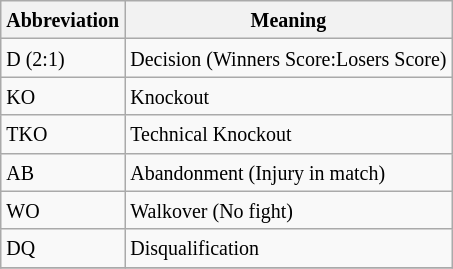<table class="wikitable">
<tr>
<th><small>Abbreviation</small></th>
<th><small>Meaning</small></th>
</tr>
<tr>
<td><small>D (2:1)</small></td>
<td><small>Decision (Winners Score:Losers Score)</small></td>
</tr>
<tr>
<td><small>KO</small></td>
<td><small>Knockout</small></td>
</tr>
<tr>
<td><small>TKO</small></td>
<td><small>Technical Knockout</small></td>
</tr>
<tr>
<td><small>AB</small></td>
<td><small>Abandonment (Injury in match)</small></td>
</tr>
<tr>
<td><small>WO</small></td>
<td><small>Walkover (No fight)</small></td>
</tr>
<tr>
<td><small>DQ</small></td>
<td><small>Disqualification</small></td>
</tr>
<tr>
</tr>
</table>
